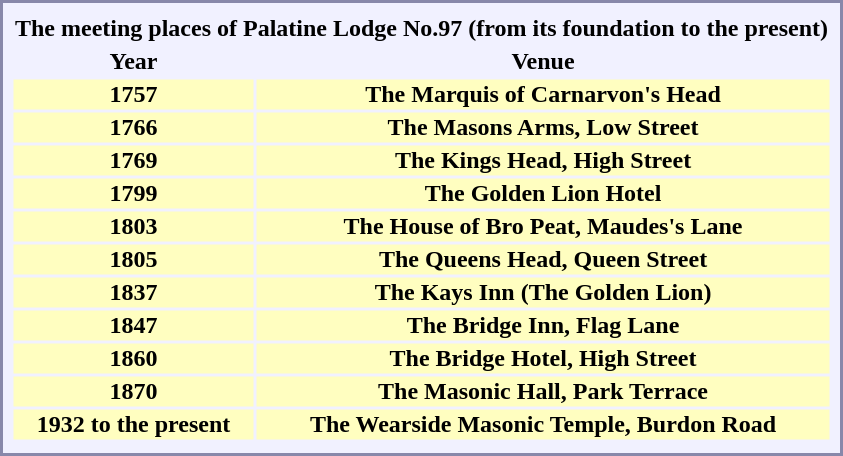<table style="border:2px solid #8888aa; background-color:#f1f1ff; padding:5px; font-size:100%; margin: 0px 12px 12px 0px;">
<tr>
<th align=center colspan=2>The meeting places of Palatine Lodge No.97 (from its foundation to the present)</th>
</tr>
<tr>
<th width=>Year</th>
<th width=>Venue</th>
</tr>
<tr valign="top" bgcolor="#fffec">
<th align=center>1757</th>
<th align=center>The Marquis of Carnarvon's Head</th>
</tr>
<tr valign="top" bgcolor="#fffec">
<th align=center>1766</th>
<th align=center>The Masons Arms, Low Street</th>
</tr>
<tr valign="top" bgcolor="#fffec">
<th align=center>1769</th>
<th align=center>The Kings Head, High Street</th>
</tr>
<tr valign="top" bgcolor="#fffec">
<th align=center>1799</th>
<th align=center>The Golden Lion Hotel</th>
</tr>
<tr valign="top" bgcolor="#fffec">
<th align=center>1803</th>
<th align=center>The House of Bro Peat, Maudes's Lane</th>
</tr>
<tr valign="top" bgcolor="#fffec">
<th align=center>1805</th>
<th align=center>The Queens Head, Queen Street</th>
</tr>
<tr valign="top" bgcolor="#fffec">
<th align=center>1837</th>
<th align=center>The Kays Inn (The Golden Lion)</th>
</tr>
<tr valign="top" bgcolor="#fffec">
<th align=center>1847</th>
<th align=center>The Bridge Inn, Flag Lane</th>
</tr>
<tr valign="top" bgcolor="#fffec">
<th align=center>1860</th>
<th align=center>The Bridge Hotel, High Street</th>
</tr>
<tr valign="top" bgcolor="#fffec">
<th align=center>1870</th>
<th align=center>The Masonic Hall, Park Terrace</th>
</tr>
<tr valign="top" bgcolor="#fffec">
<th align=center>1932 to the present</th>
<th align=center>The Wearside Masonic Temple, Burdon Road</th>
</tr>
<tr valign="top" bgcolor="#fffec">
</tr>
</table>
